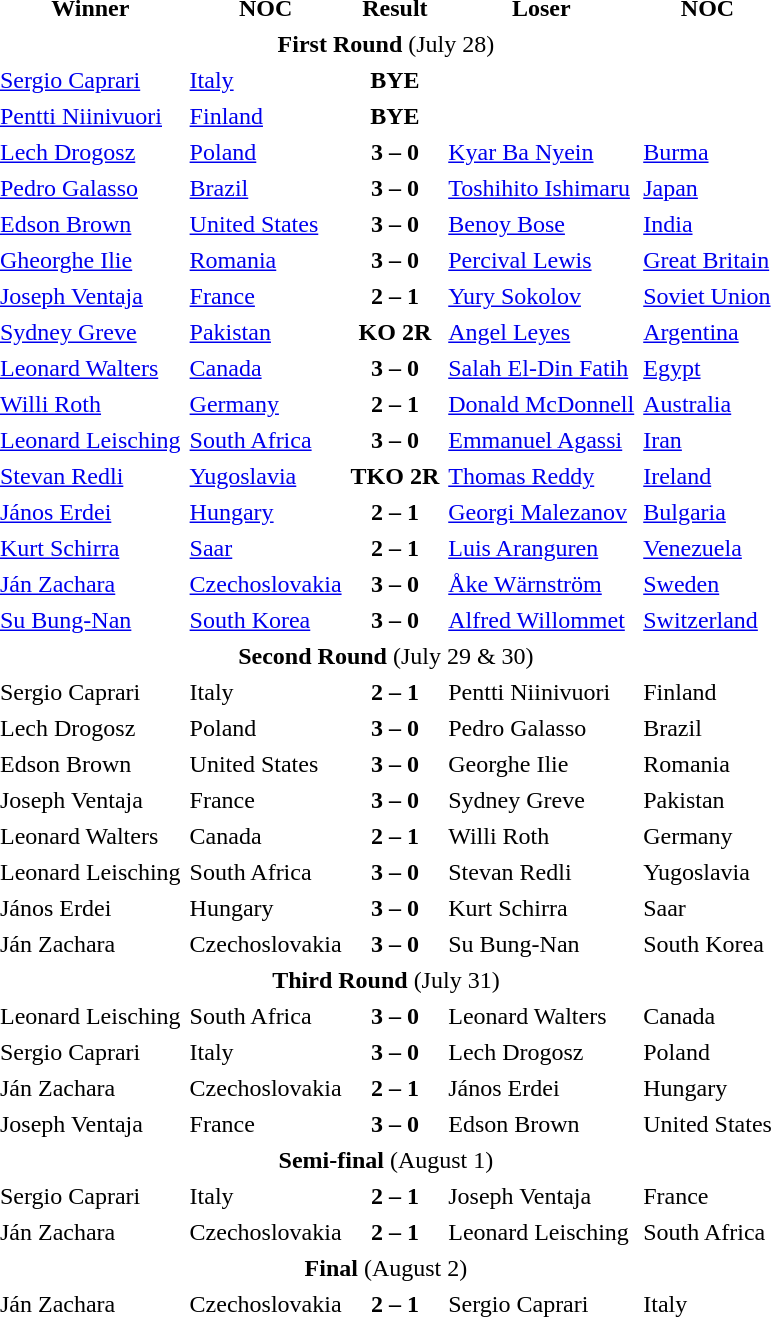<table border="0" Cellpadding="2">
<tr>
<th>Winner</th>
<th>NOC</th>
<th>Result</th>
<th>Loser</th>
<th>NOC</th>
</tr>
<tr>
<td align="center" colspan="5"><strong>First Round</strong> (July 28)</td>
</tr>
<tr>
<td><a href='#'>Sergio Caprari</a></td>
<td><a href='#'>Italy</a></td>
<th>BYE</th>
</tr>
<tr>
<td><a href='#'>Pentti Niinivuori</a></td>
<td><a href='#'>Finland</a></td>
<th>BYE</th>
</tr>
<tr>
<td><a href='#'>Lech Drogosz</a></td>
<td><a href='#'>Poland</a></td>
<th>3 – 0</th>
<td><a href='#'>Kyar Ba Nyein</a></td>
<td><a href='#'>Burma</a></td>
</tr>
<tr>
<td><a href='#'>Pedro Galasso</a></td>
<td><a href='#'>Brazil</a></td>
<th>3 – 0</th>
<td><a href='#'>Toshihito Ishimaru</a></td>
<td><a href='#'>Japan</a></td>
</tr>
<tr>
<td><a href='#'>Edson Brown</a></td>
<td><a href='#'>United States</a></td>
<th>3 – 0</th>
<td><a href='#'>Benoy Bose</a></td>
<td><a href='#'>India</a></td>
</tr>
<tr>
<td><a href='#'>Gheorghe Ilie</a></td>
<td><a href='#'>Romania</a></td>
<th>3 – 0</th>
<td><a href='#'>Percival Lewis</a></td>
<td><a href='#'>Great Britain</a></td>
</tr>
<tr>
<td><a href='#'>Joseph Ventaja</a></td>
<td><a href='#'>France</a></td>
<th>2 – 1</th>
<td><a href='#'>Yury Sokolov</a></td>
<td><a href='#'>Soviet Union</a></td>
</tr>
<tr>
<td><a href='#'>Sydney Greve</a></td>
<td><a href='#'>Pakistan</a></td>
<th>KO 2R</th>
<td><a href='#'>Angel Leyes</a></td>
<td><a href='#'>Argentina</a></td>
</tr>
<tr>
<td><a href='#'>Leonard Walters</a></td>
<td><a href='#'>Canada</a></td>
<th>3 – 0</th>
<td><a href='#'>Salah El-Din Fatih</a></td>
<td><a href='#'>Egypt</a></td>
</tr>
<tr>
<td><a href='#'>Willi Roth</a></td>
<td><a href='#'>Germany</a></td>
<th>2 – 1</th>
<td><a href='#'>Donald McDonnell</a></td>
<td><a href='#'>Australia</a></td>
</tr>
<tr>
<td><a href='#'>Leonard Leisching</a></td>
<td><a href='#'>South Africa</a></td>
<th>3 – 0</th>
<td><a href='#'>Emmanuel Agassi</a></td>
<td><a href='#'>Iran</a></td>
</tr>
<tr>
<td><a href='#'>Stevan Redli</a></td>
<td><a href='#'>Yugoslavia</a></td>
<th>TKO 2R</th>
<td><a href='#'>Thomas Reddy</a></td>
<td><a href='#'>Ireland</a></td>
</tr>
<tr>
<td><a href='#'>János Erdei</a></td>
<td><a href='#'>Hungary</a></td>
<th>2 – 1</th>
<td><a href='#'>Georgi Malezanov</a></td>
<td><a href='#'>Bulgaria</a></td>
</tr>
<tr>
<td><a href='#'>Kurt Schirra</a></td>
<td><a href='#'>Saar</a></td>
<th>2 – 1</th>
<td><a href='#'>Luis Aranguren</a></td>
<td><a href='#'>Venezuela</a></td>
</tr>
<tr>
<td><a href='#'>Ján Zachara</a></td>
<td><a href='#'>Czechoslovakia</a></td>
<th>3 – 0</th>
<td><a href='#'>Åke Wärnström</a></td>
<td><a href='#'>Sweden</a></td>
</tr>
<tr>
<td><a href='#'>Su Bung-Nan</a></td>
<td><a href='#'>South Korea</a></td>
<th>3 – 0</th>
<td><a href='#'>Alfred Willommet</a></td>
<td><a href='#'>Switzerland</a></td>
</tr>
<tr>
<td align="center" colspan="5"><strong>Second Round</strong> (July 29 & 30)</td>
</tr>
<tr>
<td>Sergio Caprari</td>
<td>Italy</td>
<th>2 – 1</th>
<td>Pentti Niinivuori</td>
<td>Finland</td>
</tr>
<tr>
<td>Lech Drogosz</td>
<td>Poland</td>
<th>3 – 0</th>
<td>Pedro Galasso</td>
<td>Brazil</td>
</tr>
<tr>
<td>Edson Brown</td>
<td>United States</td>
<th>3 – 0</th>
<td>Georghe Ilie</td>
<td>Romania</td>
</tr>
<tr>
<td>Joseph Ventaja</td>
<td>France</td>
<th>3 – 0</th>
<td>Sydney Greve</td>
<td>Pakistan</td>
</tr>
<tr>
<td>Leonard Walters</td>
<td>Canada</td>
<th>2 – 1</th>
<td>Willi Roth</td>
<td>Germany</td>
</tr>
<tr>
<td>Leonard Leisching</td>
<td>South Africa</td>
<th>3 – 0</th>
<td>Stevan Redli</td>
<td>Yugoslavia</td>
</tr>
<tr>
<td>János Erdei</td>
<td>Hungary</td>
<th>3 – 0</th>
<td>Kurt Schirra</td>
<td>Saar</td>
</tr>
<tr>
<td>Ján Zachara</td>
<td>Czechoslovakia</td>
<th>3 – 0</th>
<td>Su Bung-Nan</td>
<td>South Korea</td>
</tr>
<tr>
<td align="center" colspan="5"><strong>Third Round</strong> (July 31)</td>
</tr>
<tr>
<td>Leonard Leisching</td>
<td>South Africa</td>
<th>3 – 0</th>
<td>Leonard Walters</td>
<td>Canada</td>
</tr>
<tr>
<td>Sergio Caprari</td>
<td>Italy</td>
<th>3 – 0</th>
<td>Lech Drogosz</td>
<td>Poland</td>
</tr>
<tr>
<td>Ján Zachara</td>
<td>Czechoslovakia</td>
<th>2 – 1</th>
<td>János Erdei</td>
<td>Hungary</td>
</tr>
<tr>
<td>Joseph Ventaja</td>
<td>France</td>
<th>3 – 0</th>
<td>Edson Brown</td>
<td>United States</td>
</tr>
<tr>
<td align="center" colspan="5"><strong>Semi-final</strong> (August 1)</td>
</tr>
<tr>
<td>Sergio Caprari</td>
<td>Italy</td>
<th>2 – 1</th>
<td>Joseph Ventaja</td>
<td>France</td>
</tr>
<tr>
<td>Ján Zachara</td>
<td>Czechoslovakia</td>
<th>2 – 1</th>
<td>Leonard Leisching</td>
<td>South Africa</td>
</tr>
<tr>
<td align="center" colspan="5"><strong>Final</strong> (August 2)</td>
</tr>
<tr>
<td>Ján Zachara</td>
<td>Czechoslovakia</td>
<th>2 – 1</th>
<td>Sergio Caprari</td>
<td>Italy</td>
</tr>
</table>
